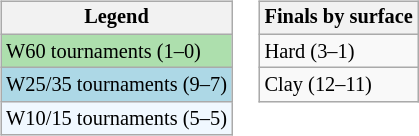<table>
<tr valign=top>
<td><br><table class=wikitable style="font-size:85%">
<tr>
<th>Legend</th>
</tr>
<tr style="background:#addfad;">
<td>W60 tournaments (1–0)</td>
</tr>
<tr style="background:lightblue;">
<td>W25/35 tournaments (9–7)</td>
</tr>
<tr style="background:#f0f8ff;">
<td>W10/15 tournaments (5–5)</td>
</tr>
</table>
</td>
<td><br><table class=wikitable style="font-size:85%">
<tr>
<th>Finals by surface</th>
</tr>
<tr>
<td>Hard (3–1)</td>
</tr>
<tr>
<td>Clay (12–11)</td>
</tr>
</table>
</td>
</tr>
</table>
